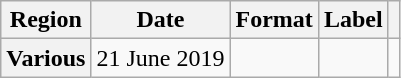<table class="wikitable plainrowheaders">
<tr>
<th scope="col">Region</th>
<th scope="col">Date</th>
<th scope="col">Format</th>
<th scope="col">Label</th>
<th scope="col"></th>
</tr>
<tr>
<th scope="row">Various</th>
<td>21 June 2019</td>
<td></td>
<td></td>
<td align="center"></td>
</tr>
</table>
